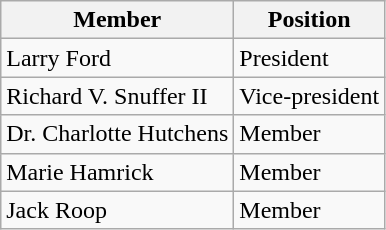<table class="wikitable">
<tr>
<th>Member</th>
<th>Position</th>
</tr>
<tr>
<td>Larry Ford</td>
<td>President</td>
</tr>
<tr>
<td>Richard V. Snuffer II</td>
<td>Vice-president</td>
</tr>
<tr>
<td>Dr. Charlotte Hutchens</td>
<td>Member</td>
</tr>
<tr>
<td>Marie Hamrick</td>
<td>Member</td>
</tr>
<tr>
<td>Jack Roop</td>
<td>Member</td>
</tr>
</table>
